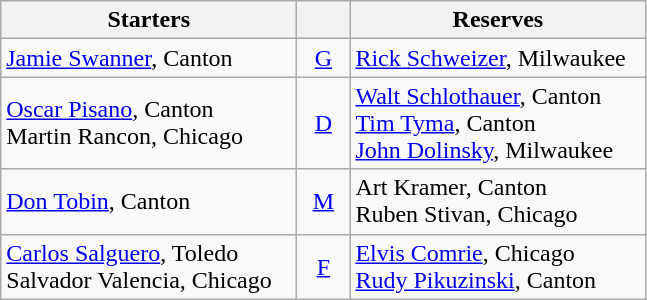<table class="wikitable">
<tr>
<th width=190>Starters</th>
<th width=28></th>
<th width=190>Reserves</th>
</tr>
<tr>
<td><a href='#'>Jamie Swanner</a>, Canton</td>
<td align=center><a href='#'>G</a></td>
<td><a href='#'>Rick Schweizer</a>, Milwaukee</td>
</tr>
<tr>
<td><a href='#'>Oscar Pisano</a>, Canton<br>Martin Rancon, Chicago</td>
<td align=center><a href='#'>D</a></td>
<td><a href='#'>Walt Schlothauer</a>, Canton<br><a href='#'>Tim Tyma</a>, Canton<br><a href='#'>John Dolinsky</a>, Milwaukee</td>
</tr>
<tr>
<td><a href='#'>Don Tobin</a>, Canton</td>
<td align=center><a href='#'>M</a></td>
<td>Art Kramer, Canton<br>Ruben Stivan, Chicago</td>
</tr>
<tr>
<td><a href='#'>Carlos Salguero</a>, Toledo<br>Salvador Valencia, Chicago</td>
<td align=center><a href='#'>F</a></td>
<td><a href='#'>Elvis Comrie</a>, Chicago<br><a href='#'>Rudy Pikuzinski</a>, Canton</td>
</tr>
</table>
